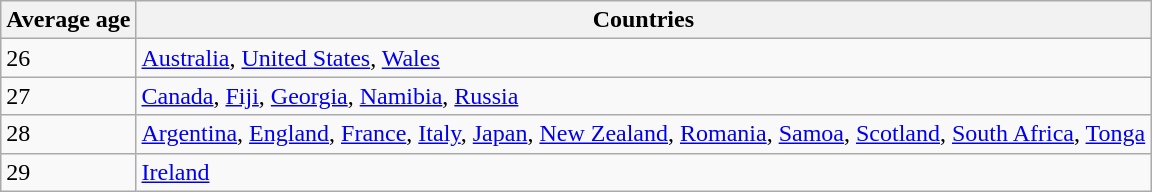<table class="wikitable">
<tr>
<th>Average age</th>
<th>Countries</th>
</tr>
<tr>
<td>26</td>
<td><a href='#'>Australia</a>, <a href='#'>United States</a>, <a href='#'>Wales</a></td>
</tr>
<tr>
<td>27</td>
<td><a href='#'>Canada</a>, <a href='#'>Fiji</a>, <a href='#'>Georgia</a>, <a href='#'>Namibia</a>, <a href='#'>Russia</a></td>
</tr>
<tr>
<td>28</td>
<td><a href='#'>Argentina</a>, <a href='#'>England</a>, <a href='#'>France</a>, <a href='#'>Italy</a>, <a href='#'>Japan</a>, <a href='#'>New Zealand</a>, <a href='#'>Romania</a>, <a href='#'>Samoa</a>, <a href='#'>Scotland</a>, <a href='#'>South Africa</a>, <a href='#'>Tonga</a></td>
</tr>
<tr>
<td>29</td>
<td><a href='#'>Ireland</a></td>
</tr>
</table>
